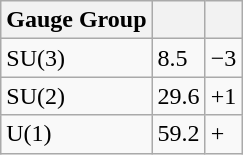<table class="wikitable">
<tr>
<th>Gauge Group</th>
<th></th>
<th></th>
</tr>
<tr>
<td>SU(3)</td>
<td>8.5</td>
<td>−3</td>
</tr>
<tr>
<td>SU(2)</td>
<td>29.6</td>
<td>+1</td>
</tr>
<tr>
<td>U(1)</td>
<td>59.2</td>
<td>+</td>
</tr>
</table>
